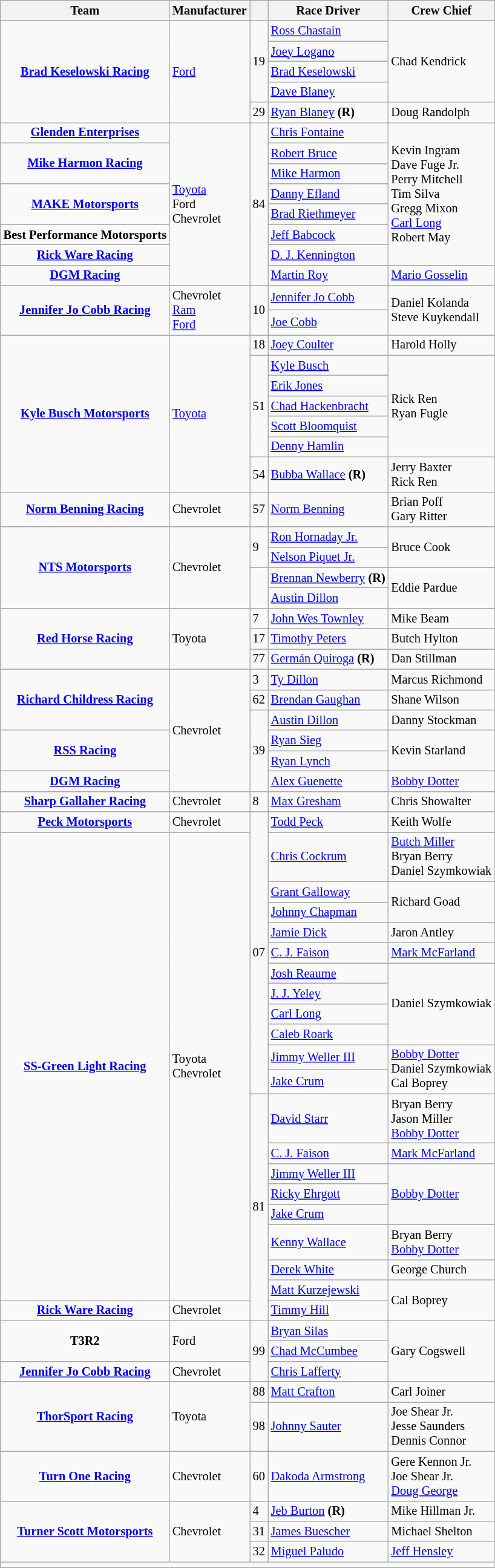<table class="wikitable" style="font-size: 85%;">
<tr>
<th>Team</th>
<th>Manufacturer</th>
<th></th>
<th>Race Driver</th>
<th>Crew Chief</th>
</tr>
<tr>
<td rowspan=5 align="center"><strong><a href='#'>Brad Keselowski Racing</a></strong></td>
<td rowspan=5><a href='#'>Ford</a></td>
<td rowspan=4>19</td>
<td><a href='#'>Ross Chastain</a><small></small></td>
<td rowspan=4>Chad Kendrick</td>
</tr>
<tr>
<td><a href='#'>Joey Logano</a><small></small></td>
</tr>
<tr>
<td><a href='#'>Brad Keselowski</a><small></small></td>
</tr>
<tr>
<td><a href='#'>Dave Blaney</a><small></small></td>
</tr>
<tr>
<td>29</td>
<td><a href='#'>Ryan Blaney</a> <strong>(R)</strong></td>
<td>Doug Randolph</td>
</tr>
<tr>
<td align="center"><strong><a href='#'>Glenden Enterprises</a></strong></td>
<td rowspan=8><a href='#'>Toyota</a><br>Ford<br>Chevrolet</td>
<td rowspan=8>84</td>
<td><a href='#'>Chris Fontaine</a><small></small></td>
<td rowspan=7>Kevin Ingram<br>Dave Fuge Jr.<br>Perry Mitchell<br>Tim Silva<br>Gregg Mixon<br><a href='#'>Carl Long</a><br>Robert May</td>
</tr>
<tr>
<td rowspan=2 align="center"><strong><a href='#'>Mike Harmon Racing</a></strong></td>
<td><a href='#'>Robert Bruce</a><small></small></td>
</tr>
<tr>
<td><a href='#'>Mike Harmon</a><small></small></td>
</tr>
<tr>
<td rowspan=2 align="center"><strong><a href='#'>MAKE Motorsports</a></strong></td>
<td><a href='#'>Danny Efland</a><small></small></td>
</tr>
<tr>
<td><a href='#'>Brad Riethmeyer</a><small></small></td>
</tr>
<tr>
<td align="center"><strong>Best Performance Motorsports</strong></td>
<td><a href='#'>Jeff Babcock</a><small></small></td>
</tr>
<tr>
<td align="center"><strong><a href='#'>Rick Ware Racing</a></strong></td>
<td><a href='#'>D. J. Kennington</a><small></small></td>
</tr>
<tr>
<td align="center"><strong><a href='#'>DGM Racing</a></strong></td>
<td><a href='#'>Martin Roy</a><small></small></td>
<td><a href='#'>Mario Gosselin</a></td>
</tr>
<tr>
<td rowspan=2 align="center"><strong><a href='#'>Jennifer Jo Cobb Racing</a></strong></td>
<td rowspan=2>Chevrolet<br><a href='#'>Ram</a><br><a href='#'>Ford</a></td>
<td rowspan=2>10</td>
<td><a href='#'>Jennifer Jo Cobb</a><small></small></td>
<td rowspan=2>Daniel Kolanda<br>Steve Kuykendall</td>
</tr>
<tr>
<td><a href='#'>Joe Cobb</a><small></small></td>
</tr>
<tr>
<td rowspan=7 align="center"><strong><a href='#'>Kyle Busch Motorsports</a></strong></td>
<td rowspan=7><a href='#'>Toyota</a></td>
<td>18</td>
<td><a href='#'>Joey Coulter</a></td>
<td>Harold Holly</td>
</tr>
<tr>
<td rowspan=5>51</td>
<td><a href='#'>Kyle Busch</a><small></small></td>
<td rowspan=5>Rick Ren<br>Ryan Fugle</td>
</tr>
<tr>
<td><a href='#'>Erik Jones</a><small></small></td>
</tr>
<tr>
<td><a href='#'>Chad Hackenbracht</a><small></small></td>
</tr>
<tr>
<td><a href='#'>Scott Bloomquist</a><small></small></td>
</tr>
<tr>
<td><a href='#'>Denny Hamlin</a><small></small></td>
</tr>
<tr>
<td>54</td>
<td><a href='#'>Bubba Wallace</a> <strong>(R)</strong></td>
<td>Jerry Baxter<br>Rick Ren</td>
</tr>
<tr>
<td align="center"><strong><a href='#'>Norm Benning Racing</a></strong></td>
<td>Chevrolet</td>
<td>57</td>
<td><a href='#'>Norm Benning</a></td>
<td>Brian Poff<br>Gary Ritter</td>
</tr>
<tr>
<td rowspan=4 align="center"><strong><a href='#'>NTS Motorsports</a></strong></td>
<td rowspan=4>Chevrolet</td>
<td rowspan=2>9</td>
<td><a href='#'>Ron Hornaday Jr.</a><small></small></td>
<td rowspan=2>Bruce Cook</td>
</tr>
<tr>
<td><a href='#'>Nelson Piquet Jr.</a><small></small></td>
</tr>
<tr>
<td rowspan=2></td>
<td><a href='#'>Brennan Newberry</a> <strong>(R)</strong><small></small></td>
<td rowspan=2>Eddie Pardue</td>
</tr>
<tr>
<td><a href='#'>Austin Dillon</a><small></small></td>
</tr>
<tr>
<td rowspan=3 align="center"><strong><a href='#'>Red Horse Racing</a></strong></td>
<td rowspan=3>Toyota</td>
<td>7</td>
<td><a href='#'>John Wes Townley</a></td>
<td>Mike Beam</td>
</tr>
<tr>
<td>17</td>
<td><a href='#'>Timothy Peters</a></td>
<td>Butch Hylton</td>
</tr>
<tr>
<td>77</td>
<td><a href='#'>Germán Quiroga</a> <strong>(R)</strong></td>
<td>Dan Stillman</td>
</tr>
<tr>
<td rowspan=3 align="center"><strong><a href='#'>Richard Childress Racing</a></strong></td>
<td rowspan=6>Chevrolet</td>
<td>3</td>
<td><a href='#'>Ty Dillon</a></td>
<td>Marcus Richmond</td>
</tr>
<tr>
<td>62</td>
<td><a href='#'>Brendan Gaughan</a></td>
<td>Shane Wilson</td>
</tr>
<tr>
<td rowspan=4>39</td>
<td><a href='#'>Austin Dillon</a><small></small></td>
<td>Danny Stockman</td>
</tr>
<tr>
<td rowspan=2 align="center"><strong><a href='#'>RSS Racing</a></strong></td>
<td><a href='#'>Ryan Sieg</a><small></small></td>
<td rowspan=2>Kevin Starland</td>
</tr>
<tr>
<td><a href='#'>Ryan Lynch</a><small></small></td>
</tr>
<tr>
<td align="center"><strong><a href='#'>DGM Racing</a></strong></td>
<td><a href='#'>Alex Guenette</a><small></small></td>
<td><a href='#'>Bobby Dotter</a></td>
</tr>
<tr>
<td align="center"><strong><a href='#'>Sharp Gallaher Racing</a></strong></td>
<td>Chevrolet</td>
<td>8</td>
<td><a href='#'>Max Gresham</a></td>
<td>Chris Showalter</td>
</tr>
<tr>
<td align="center"><strong><a href='#'>Peck Motorsports</a></strong></td>
<td>Chevrolet</td>
<td rowspan=12>07</td>
<td><a href='#'>Todd Peck</a><small></small></td>
<td>Keith Wolfe</td>
</tr>
<tr>
<td rowspan=19 align="center"><strong><a href='#'>SS-Green Light Racing</a></strong></td>
<td rowspan=19>Toyota<br>Chevrolet</td>
<td><a href='#'>Chris Cockrum</a><small></small></td>
<td><a href='#'>Butch Miller</a><br>Bryan Berry<br>Daniel Szymkowiak</td>
</tr>
<tr>
<td><a href='#'>Grant Galloway</a><small></small></td>
<td rowspan=2>Richard Goad</td>
</tr>
<tr>
<td><a href='#'>Johnny Chapman</a><small></small></td>
</tr>
<tr>
<td><a href='#'>Jamie Dick</a><small></small></td>
<td>Jaron Antley</td>
</tr>
<tr>
<td><a href='#'>C. J. Faison</a><small></small></td>
<td><a href='#'>Mark McFarland</a></td>
</tr>
<tr>
<td><a href='#'>Josh Reaume</a><small></small></td>
<td rowspan=4>Daniel Szymkowiak</td>
</tr>
<tr>
<td><a href='#'>J. J. Yeley</a><small></small></td>
</tr>
<tr>
<td><a href='#'>Carl Long</a><small></small></td>
</tr>
<tr>
<td><a href='#'>Caleb Roark</a><small></small></td>
</tr>
<tr>
<td><a href='#'>Jimmy Weller III</a><small></small></td>
<td rowspan=2><a href='#'>Bobby Dotter</a><br>Daniel Szymkowiak<br>Cal Boprey</td>
</tr>
<tr>
<td><a href='#'>Jake Crum</a><small></small></td>
</tr>
<tr>
<td rowspan=9>81</td>
<td><a href='#'>David Starr</a><small></small></td>
<td>Bryan Berry<br>Jason Miller<br><a href='#'>Bobby Dotter</a></td>
</tr>
<tr>
<td><a href='#'>C. J. Faison</a><small></small></td>
<td><a href='#'>Mark McFarland</a></td>
</tr>
<tr>
<td><a href='#'>Jimmy Weller III</a><small></small></td>
<td rowspan=3><a href='#'>Bobby Dotter</a></td>
</tr>
<tr>
<td><a href='#'>Ricky Ehrgott</a><small></small></td>
</tr>
<tr>
<td><a href='#'>Jake Crum</a><small></small></td>
</tr>
<tr>
<td><a href='#'>Kenny Wallace</a><small></small></td>
<td>Bryan Berry<br><a href='#'>Bobby Dotter</a></td>
</tr>
<tr>
<td><a href='#'>Derek White</a><small></small></td>
<td>George Church</td>
</tr>
<tr>
<td><a href='#'>Matt Kurzejewski</a><small></small></td>
<td rowspan=2>Cal Boprey</td>
</tr>
<tr>
<td align="center"><strong><a href='#'>Rick Ware Racing</a></strong></td>
<td>Chevrolet</td>
<td><a href='#'>Timmy Hill</a><small></small></td>
</tr>
<tr>
<td rowspan=2 align="center"><strong>T3R2</strong></td>
<td rowspan=2>Ford</td>
<td rowspan=3>99</td>
<td><a href='#'>Bryan Silas</a><small></small></td>
<td rowspan=3>Gary Cogswell</td>
</tr>
<tr>
<td><a href='#'>Chad McCumbee</a><small></small></td>
</tr>
<tr>
<td align="center"><strong><a href='#'>Jennifer Jo Cobb Racing</a></strong></td>
<td>Chevrolet</td>
<td><a href='#'>Chris Lafferty</a><small></small></td>
</tr>
<tr>
<td rowspan=2 align="center"><strong><a href='#'>ThorSport Racing</a></strong></td>
<td rowspan=2>Toyota</td>
<td>88</td>
<td><a href='#'>Matt Crafton</a></td>
<td>Carl Joiner</td>
</tr>
<tr>
<td>98</td>
<td><a href='#'>Johnny Sauter</a></td>
<td>Joe Shear Jr.<br>Jesse Saunders<br>Dennis Connor</td>
</tr>
<tr>
<td align="center"><strong><a href='#'>Turn One Racing</a></strong></td>
<td>Chevrolet</td>
<td>60</td>
<td><a href='#'>Dakoda Armstrong</a></td>
<td>Gere Kennon Jr.<br>Joe Shear Jr.<br><a href='#'>Doug George</a></td>
</tr>
<tr>
<td rowspan=3 align="center"><strong><a href='#'>Turner Scott Motorsports</a></strong></td>
<td rowspan=3>Chevrolet</td>
<td>4</td>
<td><a href='#'>Jeb Burton</a> <strong>(R)</strong></td>
<td>Mike Hillman Jr.</td>
</tr>
<tr>
<td>31</td>
<td><a href='#'>James Buescher</a></td>
<td>Michael Shelton</td>
</tr>
<tr>
<td>32</td>
<td><a href='#'>Miguel Paludo</a></td>
<td><a href='#'>Jeff Hensley</a></td>
</tr>
<tr>
<td colspan="6"></td>
</tr>
</table>
